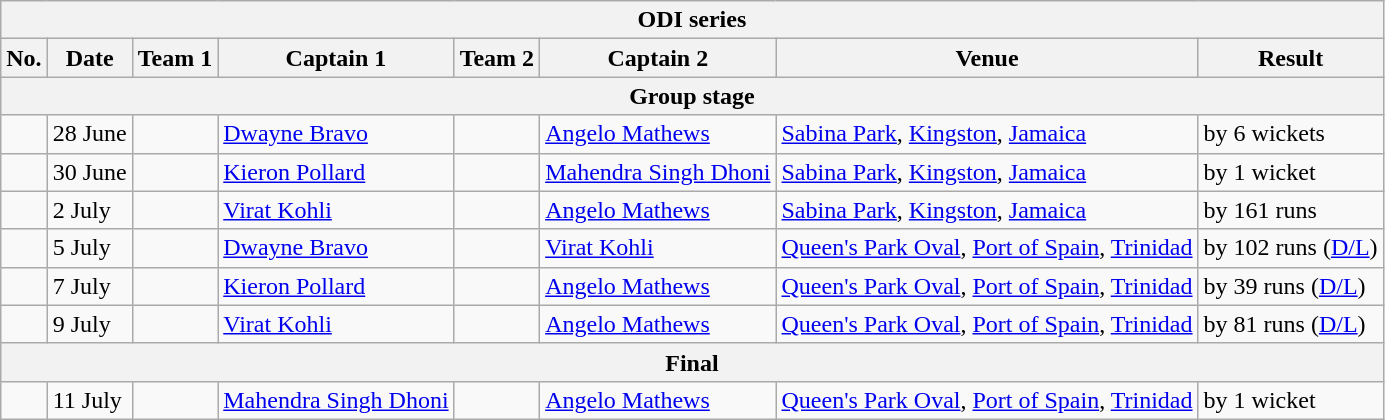<table class="wikitable">
<tr>
<th colspan="9">ODI series</th>
</tr>
<tr>
<th>No.</th>
<th>Date</th>
<th>Team 1</th>
<th>Captain 1</th>
<th>Team 2</th>
<th>Captain 2</th>
<th>Venue</th>
<th>Result</th>
</tr>
<tr>
<th colspan="9">Group stage</th>
</tr>
<tr>
<td></td>
<td>28 June</td>
<td></td>
<td><a href='#'>Dwayne Bravo</a></td>
<td></td>
<td><a href='#'>Angelo Mathews</a></td>
<td><a href='#'>Sabina Park</a>, <a href='#'>Kingston</a>, <a href='#'>Jamaica</a></td>
<td> by 6 wickets</td>
</tr>
<tr>
<td></td>
<td>30 June</td>
<td></td>
<td><a href='#'>Kieron Pollard</a></td>
<td></td>
<td><a href='#'>Mahendra Singh Dhoni</a></td>
<td><a href='#'>Sabina Park</a>, <a href='#'>Kingston</a>, <a href='#'>Jamaica</a></td>
<td> by 1 wicket</td>
</tr>
<tr>
<td></td>
<td>2 July</td>
<td></td>
<td><a href='#'>Virat Kohli</a></td>
<td></td>
<td><a href='#'>Angelo Mathews</a></td>
<td><a href='#'>Sabina Park</a>, <a href='#'>Kingston</a>, <a href='#'>Jamaica</a></td>
<td> by 161 runs</td>
</tr>
<tr>
<td></td>
<td>5 July</td>
<td></td>
<td><a href='#'>Dwayne Bravo</a></td>
<td></td>
<td><a href='#'>Virat Kohli</a></td>
<td><a href='#'>Queen's Park Oval</a>, <a href='#'>Port of Spain</a>, <a href='#'>Trinidad</a></td>
<td> by 102 runs (<a href='#'>D/L</a>)</td>
</tr>
<tr>
<td></td>
<td>7 July</td>
<td></td>
<td><a href='#'>Kieron Pollard</a></td>
<td></td>
<td><a href='#'>Angelo Mathews</a></td>
<td><a href='#'>Queen's Park Oval</a>, <a href='#'>Port of Spain</a>, <a href='#'>Trinidad</a></td>
<td> by 39 runs (<a href='#'>D/L</a>)</td>
</tr>
<tr>
<td></td>
<td>9 July</td>
<td></td>
<td><a href='#'>Virat Kohli</a></td>
<td></td>
<td><a href='#'>Angelo Mathews</a></td>
<td><a href='#'>Queen's Park Oval</a>, <a href='#'>Port of Spain</a>, <a href='#'>Trinidad</a></td>
<td> by 81 runs (<a href='#'>D/L</a>)</td>
</tr>
<tr>
<th colspan="9">Final</th>
</tr>
<tr>
<td></td>
<td>11 July</td>
<td></td>
<td><a href='#'>Mahendra Singh Dhoni</a></td>
<td></td>
<td><a href='#'>Angelo Mathews</a></td>
<td><a href='#'>Queen's Park Oval</a>, <a href='#'>Port of Spain</a>, <a href='#'>Trinidad</a></td>
<td> by 1 wicket</td>
</tr>
</table>
